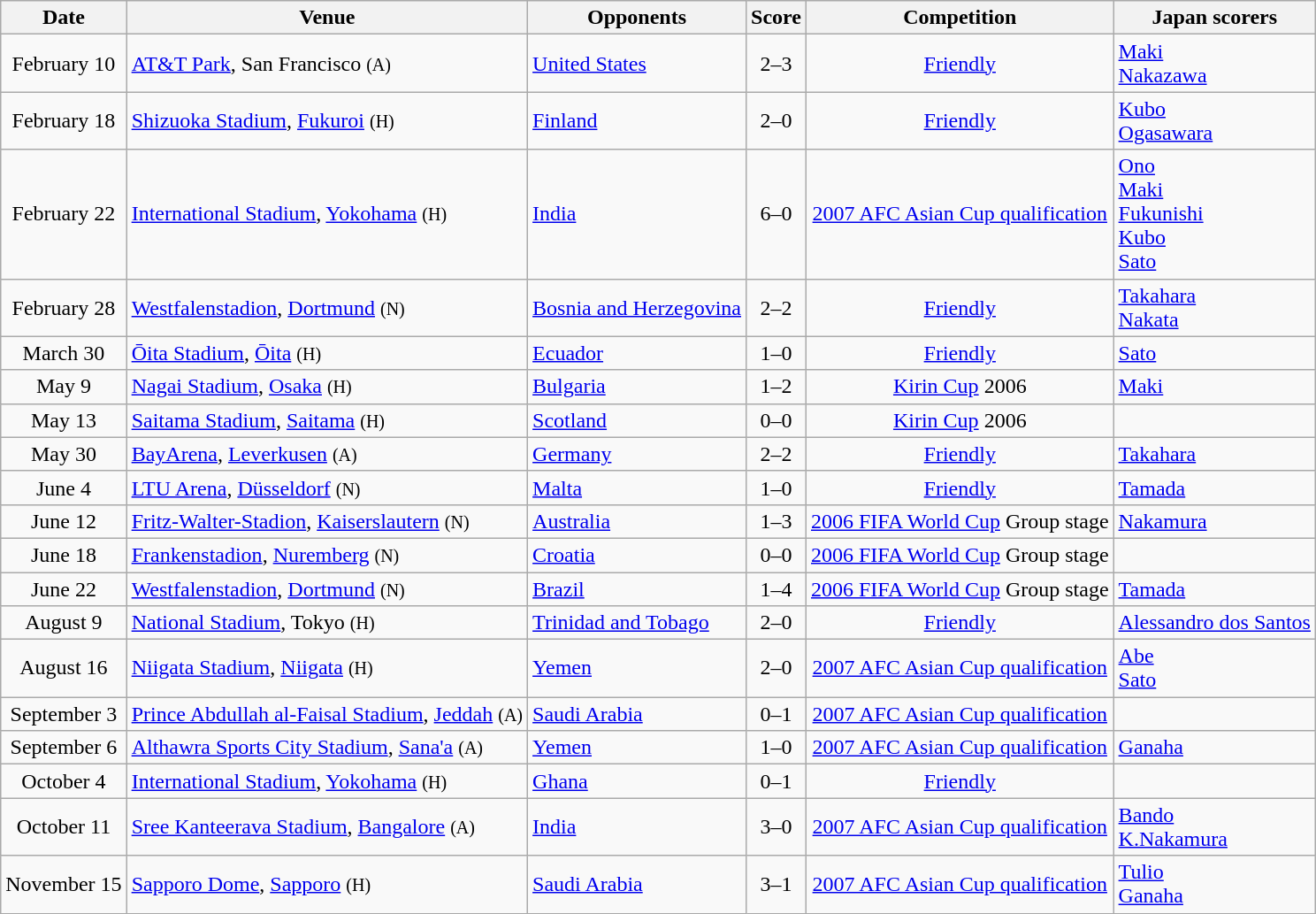<table class="wikitable">
<tr>
<th>Date</th>
<th>Venue</th>
<th>Opponents</th>
<th>Score</th>
<th>Competition</th>
<th>Japan scorers</th>
</tr>
<tr>
<td style="text-align:center;">February 10</td>
<td><a href='#'>AT&T Park</a>, San Francisco <small>(A)</small></td>
<td> <a href='#'>United States</a></td>
<td style="text-align:center;">2–3</td>
<td style="text-align:center;"><a href='#'>Friendly</a></td>
<td><a href='#'>Maki</a>  <br> <a href='#'>Nakazawa</a> </td>
</tr>
<tr>
<td style="text-align:center;">February 18</td>
<td><a href='#'>Shizuoka Stadium</a>, <a href='#'>Fukuroi</a> <small>(H)</small></td>
<td> <a href='#'>Finland</a></td>
<td style="text-align:center;">2–0</td>
<td style="text-align:center;"><a href='#'>Friendly</a></td>
<td><a href='#'>Kubo</a>  <br> <a href='#'>Ogasawara</a> </td>
</tr>
<tr>
<td style="text-align:center;">February 22</td>
<td><a href='#'>International Stadium</a>, <a href='#'>Yokohama</a> <small>(H)</small></td>
<td> <a href='#'>India</a></td>
<td style="text-align:center;">6–0</td>
<td style="text-align:center;"><a href='#'>2007 AFC Asian Cup qualification</a></td>
<td><a href='#'>Ono</a>  <br> <a href='#'>Maki</a>  <br> <a href='#'>Fukunishi</a>  <br> <a href='#'>Kubo</a>    <br> <a href='#'>Sato</a> </td>
</tr>
<tr>
<td style="text-align:center;">February 28</td>
<td><a href='#'>Westfalenstadion</a>, <a href='#'>Dortmund</a> <small>(N)</small></td>
<td> <a href='#'>Bosnia and Herzegovina</a></td>
<td style="text-align:center;">2–2</td>
<td style="text-align:center;"><a href='#'>Friendly</a></td>
<td><a href='#'>Takahara</a>  <br> <a href='#'>Nakata</a> </td>
</tr>
<tr>
<td style="text-align:center;">March 30</td>
<td><a href='#'>Ōita Stadium</a>, <a href='#'>Ōita</a> <small>(H)</small></td>
<td> <a href='#'>Ecuador</a></td>
<td style="text-align:center;">1–0</td>
<td style="text-align:center;"><a href='#'>Friendly</a></td>
<td><a href='#'>Sato</a> </td>
</tr>
<tr>
<td style="text-align:center;">May 9</td>
<td><a href='#'>Nagai Stadium</a>, <a href='#'>Osaka</a> <small>(H)</small></td>
<td> <a href='#'>Bulgaria</a></td>
<td style="text-align:center;">1–2</td>
<td style="text-align:center;"><a href='#'>Kirin Cup</a> 2006</td>
<td><a href='#'>Maki</a> </td>
</tr>
<tr>
<td style="text-align:center;">May 13</td>
<td><a href='#'>Saitama Stadium</a>, <a href='#'>Saitama</a> <small>(H)</small></td>
<td> <a href='#'>Scotland</a></td>
<td style="text-align:center;">0–0</td>
<td style="text-align:center;"><a href='#'>Kirin Cup</a> 2006</td>
<td></td>
</tr>
<tr>
<td style="text-align:center;">May 30</td>
<td><a href='#'>BayArena</a>, <a href='#'>Leverkusen</a> <small>(A)</small></td>
<td> <a href='#'>Germany</a></td>
<td style="text-align:center;">2–2</td>
<td style="text-align:center;"><a href='#'>Friendly</a></td>
<td><a href='#'>Takahara</a>  </td>
</tr>
<tr>
<td style="text-align:center;">June 4</td>
<td><a href='#'>LTU Arena</a>, <a href='#'>Düsseldorf</a> <small>(N)</small></td>
<td> <a href='#'>Malta</a></td>
<td style="text-align:center;">1–0</td>
<td style="text-align:center;"><a href='#'>Friendly</a></td>
<td><a href='#'>Tamada</a> </td>
</tr>
<tr>
<td style="text-align:center;">June 12</td>
<td><a href='#'>Fritz-Walter-Stadion</a>, <a href='#'>Kaiserslautern</a> <small>(N)</small></td>
<td> <a href='#'>Australia</a></td>
<td style="text-align:center;">1–3</td>
<td style="text-align:center;"><a href='#'>2006 FIFA World Cup</a> Group stage</td>
<td><a href='#'>Nakamura</a> </td>
</tr>
<tr>
<td style="text-align:center;">June 18</td>
<td><a href='#'>Frankenstadion</a>, <a href='#'>Nuremberg</a> <small>(N)</small></td>
<td> <a href='#'>Croatia</a></td>
<td style="text-align:center;">0–0</td>
<td style="text-align:center;"><a href='#'>2006 FIFA World Cup</a> Group stage</td>
<td></td>
</tr>
<tr>
<td style="text-align:center;">June 22</td>
<td><a href='#'>Westfalenstadion</a>, <a href='#'>Dortmund</a> <small>(N)</small></td>
<td> <a href='#'>Brazil</a></td>
<td style="text-align:center;">1–4</td>
<td style="text-align:center;"><a href='#'>2006 FIFA World Cup</a> Group stage</td>
<td><a href='#'>Tamada</a> </td>
</tr>
<tr>
<td style="text-align:center;">August 9</td>
<td><a href='#'>National Stadium</a>, Tokyo <small>(H)</small></td>
<td> <a href='#'>Trinidad and Tobago</a></td>
<td style="text-align:center;">2–0</td>
<td style="text-align:center;"><a href='#'>Friendly</a></td>
<td><a href='#'>Alessandro dos Santos</a>  </td>
</tr>
<tr>
<td style="text-align:center;">August 16</td>
<td><a href='#'>Niigata Stadium</a>, <a href='#'>Niigata</a> <small>(H)</small></td>
<td> <a href='#'>Yemen</a></td>
<td style="text-align:center;">2–0</td>
<td style="text-align:center;"><a href='#'>2007 AFC Asian Cup qualification</a></td>
<td><a href='#'>Abe</a> <br> <a href='#'>Sato</a> </td>
</tr>
<tr>
<td style="text-align:center;">September 3</td>
<td><a href='#'>Prince Abdullah al-Faisal Stadium</a>, <a href='#'>Jeddah</a> <small>(A)</small></td>
<td> <a href='#'>Saudi Arabia</a></td>
<td style="text-align:center;">0–1</td>
<td style="text-align:center;"><a href='#'>2007 AFC Asian Cup qualification</a></td>
<td></td>
</tr>
<tr>
<td style="text-align:center;">September 6</td>
<td><a href='#'>Althawra Sports City Stadium</a>, <a href='#'>Sana'a</a> <small>(A)</small></td>
<td> <a href='#'>Yemen</a></td>
<td style="text-align:center;">1–0</td>
<td style="text-align:center;"><a href='#'>2007 AFC Asian Cup qualification</a></td>
<td><a href='#'>Ganaha</a> </td>
</tr>
<tr>
<td style="text-align:center;">October 4</td>
<td><a href='#'>International Stadium</a>, <a href='#'>Yokohama</a> <small>(H)</small></td>
<td> <a href='#'>Ghana</a></td>
<td style="text-align:center;">0–1</td>
<td style="text-align:center;"><a href='#'>Friendly</a></td>
<td></td>
</tr>
<tr>
<td style="text-align:center;">October 11</td>
<td><a href='#'>Sree Kanteerava Stadium</a>, <a href='#'>Bangalore</a> <small>(A)</small></td>
<td> <a href='#'>India</a></td>
<td style="text-align:center;">3–0</td>
<td style="text-align:center;"><a href='#'>2007 AFC Asian Cup qualification</a></td>
<td><a href='#'>Bando</a>  <br><a href='#'>K.Nakamura</a> </td>
</tr>
<tr>
<td style="text-align:center;">November 15</td>
<td><a href='#'>Sapporo Dome</a>, <a href='#'>Sapporo</a> <small>(H)</small></td>
<td> <a href='#'>Saudi Arabia</a></td>
<td style="text-align:center;">3–1</td>
<td style="text-align:center;"><a href='#'>2007 AFC Asian Cup qualification</a></td>
<td><a href='#'>Tulio</a> <br><a href='#'>Ganaha</a>  </td>
</tr>
</table>
